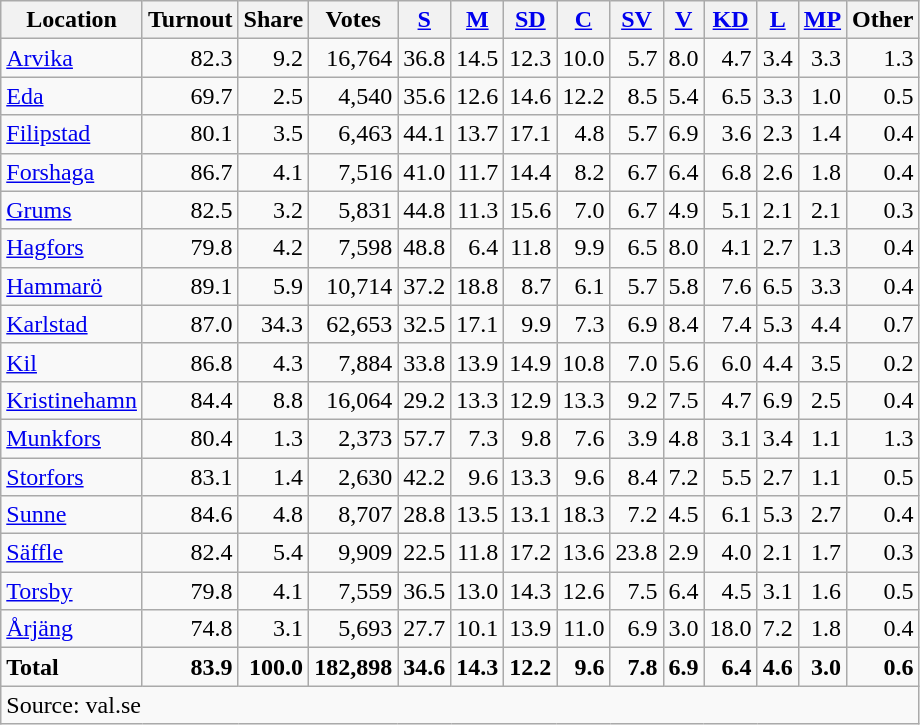<table class="wikitable sortable" style=text-align:right>
<tr>
<th>Location</th>
<th>Turnout</th>
<th>Share</th>
<th>Votes</th>
<th><a href='#'>S</a></th>
<th><a href='#'>M</a></th>
<th><a href='#'>SD</a></th>
<th><a href='#'>C</a></th>
<th><a href='#'>SV</a></th>
<th><a href='#'>V</a></th>
<th><a href='#'>KD</a></th>
<th><a href='#'>L</a></th>
<th><a href='#'>MP</a></th>
<th>Other</th>
</tr>
<tr>
<td align=left><a href='#'>Arvika</a></td>
<td>82.3</td>
<td>9.2</td>
<td>16,764</td>
<td>36.8</td>
<td>14.5</td>
<td>12.3</td>
<td>10.0</td>
<td>5.7</td>
<td>8.0</td>
<td>4.7</td>
<td>3.4</td>
<td>3.3</td>
<td>1.3</td>
</tr>
<tr>
<td align=left><a href='#'>Eda</a></td>
<td>69.7</td>
<td>2.5</td>
<td>4,540</td>
<td>35.6</td>
<td>12.6</td>
<td>14.6</td>
<td>12.2</td>
<td>8.5</td>
<td>5.4</td>
<td>6.5</td>
<td>3.3</td>
<td>1.0</td>
<td>0.5</td>
</tr>
<tr>
<td align=left><a href='#'>Filipstad</a></td>
<td>80.1</td>
<td>3.5</td>
<td>6,463</td>
<td>44.1</td>
<td>13.7</td>
<td>17.1</td>
<td>4.8</td>
<td>5.7</td>
<td>6.9</td>
<td>3.6</td>
<td>2.3</td>
<td>1.4</td>
<td>0.4</td>
</tr>
<tr>
<td align=left><a href='#'>Forshaga</a></td>
<td>86.7</td>
<td>4.1</td>
<td>7,516</td>
<td>41.0</td>
<td>11.7</td>
<td>14.4</td>
<td>8.2</td>
<td>6.7</td>
<td>6.4</td>
<td>6.8</td>
<td>2.6</td>
<td>1.8</td>
<td>0.4</td>
</tr>
<tr>
<td align=left><a href='#'>Grums</a></td>
<td>82.5</td>
<td>3.2</td>
<td>5,831</td>
<td>44.8</td>
<td>11.3</td>
<td>15.6</td>
<td>7.0</td>
<td>6.7</td>
<td>4.9</td>
<td>5.1</td>
<td>2.1</td>
<td>2.1</td>
<td>0.3</td>
</tr>
<tr>
<td align=left><a href='#'>Hagfors</a></td>
<td>79.8</td>
<td>4.2</td>
<td>7,598</td>
<td>48.8</td>
<td>6.4</td>
<td>11.8</td>
<td>9.9</td>
<td>6.5</td>
<td>8.0</td>
<td>4.1</td>
<td>2.7</td>
<td>1.3</td>
<td>0.4</td>
</tr>
<tr>
<td align=left><a href='#'>Hammarö</a></td>
<td>89.1</td>
<td>5.9</td>
<td>10,714</td>
<td>37.2</td>
<td>18.8</td>
<td>8.7</td>
<td>6.1</td>
<td>5.7</td>
<td>5.8</td>
<td>7.6</td>
<td>6.5</td>
<td>3.3</td>
<td>0.4</td>
</tr>
<tr>
<td align=left><a href='#'>Karlstad</a></td>
<td>87.0</td>
<td>34.3</td>
<td>62,653</td>
<td>32.5</td>
<td>17.1</td>
<td>9.9</td>
<td>7.3</td>
<td>6.9</td>
<td>8.4</td>
<td>7.4</td>
<td>5.3</td>
<td>4.4</td>
<td>0.7</td>
</tr>
<tr>
<td align=left><a href='#'>Kil</a></td>
<td>86.8</td>
<td>4.3</td>
<td>7,884</td>
<td>33.8</td>
<td>13.9</td>
<td>14.9</td>
<td>10.8</td>
<td>7.0</td>
<td>5.6</td>
<td>6.0</td>
<td>4.4</td>
<td>3.5</td>
<td>0.2</td>
</tr>
<tr>
<td align=left><a href='#'>Kristinehamn</a></td>
<td>84.4</td>
<td>8.8</td>
<td>16,064</td>
<td>29.2</td>
<td>13.3</td>
<td>12.9</td>
<td>13.3</td>
<td>9.2</td>
<td>7.5</td>
<td>4.7</td>
<td>6.9</td>
<td>2.5</td>
<td>0.4</td>
</tr>
<tr>
<td align=left><a href='#'>Munkfors</a></td>
<td>80.4</td>
<td>1.3</td>
<td>2,373</td>
<td>57.7</td>
<td>7.3</td>
<td>9.8</td>
<td>7.6</td>
<td>3.9</td>
<td>4.8</td>
<td>3.1</td>
<td>3.4</td>
<td>1.1</td>
<td>1.3</td>
</tr>
<tr>
<td align=left><a href='#'>Storfors</a></td>
<td>83.1</td>
<td>1.4</td>
<td>2,630</td>
<td>42.2</td>
<td>9.6</td>
<td>13.3</td>
<td>9.6</td>
<td>8.4</td>
<td>7.2</td>
<td>5.5</td>
<td>2.7</td>
<td>1.1</td>
<td>0.5</td>
</tr>
<tr>
<td align=left><a href='#'>Sunne</a></td>
<td>84.6</td>
<td>4.8</td>
<td>8,707</td>
<td>28.8</td>
<td>13.5</td>
<td>13.1</td>
<td>18.3</td>
<td>7.2</td>
<td>4.5</td>
<td>6.1</td>
<td>5.3</td>
<td>2.7</td>
<td>0.4</td>
</tr>
<tr>
<td align=left><a href='#'>Säffle</a></td>
<td>82.4</td>
<td>5.4</td>
<td>9,909</td>
<td>22.5</td>
<td>11.8</td>
<td>17.2</td>
<td>13.6</td>
<td>23.8</td>
<td>2.9</td>
<td>4.0</td>
<td>2.1</td>
<td>1.7</td>
<td>0.3</td>
</tr>
<tr>
<td align=left><a href='#'>Torsby</a></td>
<td>79.8</td>
<td>4.1</td>
<td>7,559</td>
<td>36.5</td>
<td>13.0</td>
<td>14.3</td>
<td>12.6</td>
<td>7.5</td>
<td>6.4</td>
<td>4.5</td>
<td>3.1</td>
<td>1.6</td>
<td>0.5</td>
</tr>
<tr>
<td align=left><a href='#'>Årjäng</a></td>
<td>74.8</td>
<td>3.1</td>
<td>5,693</td>
<td>27.7</td>
<td>10.1</td>
<td>13.9</td>
<td>11.0</td>
<td>6.9</td>
<td>3.0</td>
<td>18.0</td>
<td>7.2</td>
<td>1.8</td>
<td>0.4</td>
</tr>
<tr>
<td align=left><strong>Total</strong></td>
<td><strong>83.9</strong></td>
<td><strong>100.0</strong></td>
<td><strong>182,898</strong></td>
<td><strong>34.6</strong></td>
<td><strong>14.3</strong></td>
<td><strong>12.2</strong></td>
<td><strong>9.6</strong></td>
<td><strong>7.8</strong></td>
<td><strong>6.9</strong></td>
<td><strong>6.4</strong></td>
<td><strong>4.6</strong></td>
<td><strong>3.0</strong></td>
<td><strong>0.6</strong></td>
</tr>
<tr>
<td align=left colspan=14>Source: val.se</td>
</tr>
</table>
